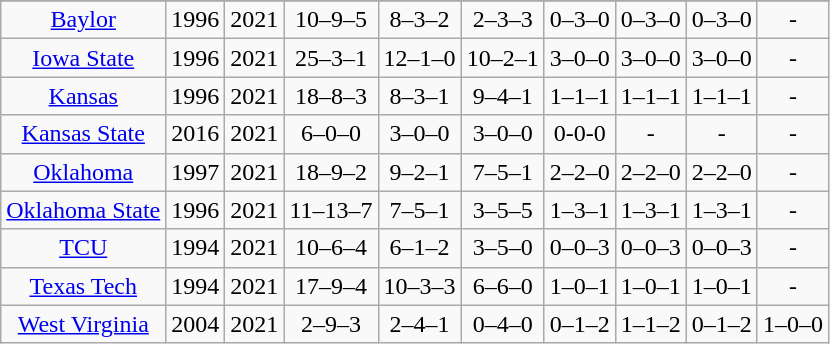<table class="wikitable" style="text-align:center">
<tr>
</tr>
<tr>
<td><a href='#'>Baylor</a></td>
<td>1996</td>
<td>2021</td>
<td>10–9–5</td>
<td>8–3–2</td>
<td>2–3–3</td>
<td>0–3–0</td>
<td>0–3–0</td>
<td>0–3–0</td>
<td>-</td>
</tr>
<tr>
<td><a href='#'>Iowa State</a></td>
<td>1996</td>
<td>2021</td>
<td>25–3–1</td>
<td>12–1–0</td>
<td>10–2–1</td>
<td>3–0–0</td>
<td>3–0–0</td>
<td>3–0–0</td>
<td>-</td>
</tr>
<tr>
<td><a href='#'>Kansas</a></td>
<td>1996</td>
<td>2021</td>
<td>18–8–3</td>
<td>8–3–1</td>
<td>9–4–1</td>
<td>1–1–1</td>
<td>1–1–1</td>
<td>1–1–1</td>
<td>-</td>
</tr>
<tr>
<td><a href='#'>Kansas State</a></td>
<td>2016</td>
<td>2021</td>
<td>6–0–0</td>
<td>3–0–0</td>
<td>3–0–0</td>
<td>0-0-0</td>
<td>-</td>
<td>-</td>
<td>-</td>
</tr>
<tr>
<td><a href='#'>Oklahoma</a></td>
<td>1997</td>
<td>2021</td>
<td>18–9–2</td>
<td>9–2–1</td>
<td>7–5–1</td>
<td>2–2–0</td>
<td>2–2–0</td>
<td>2–2–0</td>
<td>-</td>
</tr>
<tr>
<td><a href='#'>Oklahoma State</a></td>
<td>1996</td>
<td>2021</td>
<td>11–13–7</td>
<td>7–5–1</td>
<td>3–5–5</td>
<td>1–3–1</td>
<td>1–3–1</td>
<td>1–3–1</td>
<td>-</td>
</tr>
<tr>
<td><a href='#'>TCU</a></td>
<td>1994</td>
<td>2021</td>
<td>10–6–4</td>
<td>6–1–2</td>
<td>3–5–0</td>
<td>0–0–3</td>
<td>0–0–3</td>
<td>0–0–3</td>
<td>-</td>
</tr>
<tr>
<td><a href='#'>Texas Tech</a></td>
<td>1994</td>
<td>2021</td>
<td>17–9–4</td>
<td>10–3–3</td>
<td>6–6–0</td>
<td>1–0–1</td>
<td>1–0–1</td>
<td>1–0–1</td>
<td>-</td>
</tr>
<tr>
<td><a href='#'>West Virginia</a></td>
<td>2004</td>
<td>2021</td>
<td>2–9–3</td>
<td>2–4–1</td>
<td>0–4–0</td>
<td>0–1–2</td>
<td>1–1–2</td>
<td>0–1–2</td>
<td>1–0–0</td>
</tr>
</table>
